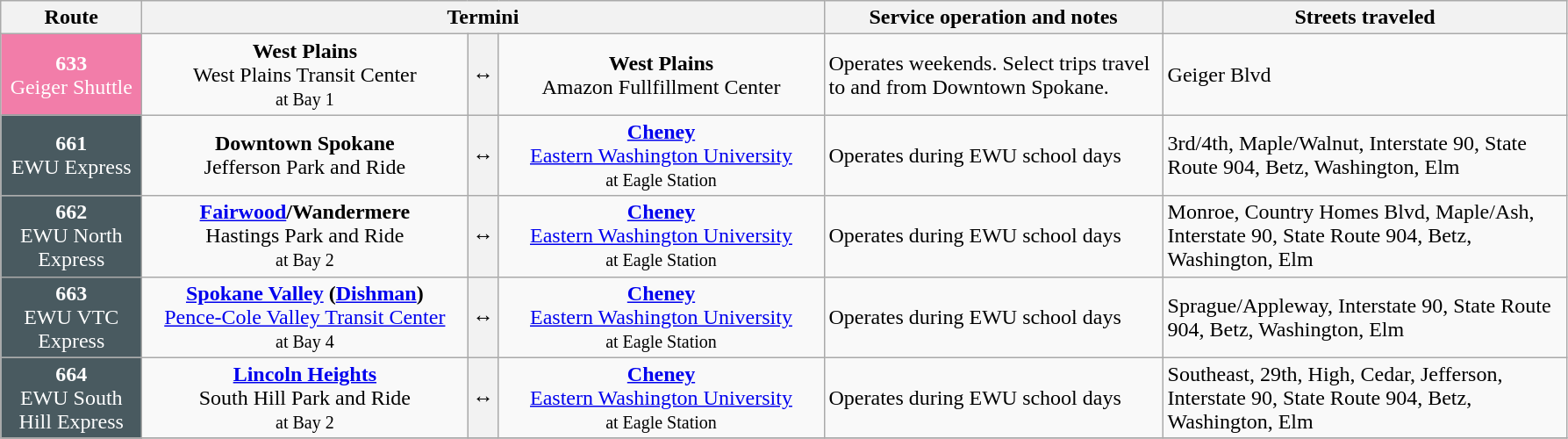<table class=wikitable style="font-size: 100%;" text-valign="center"|>
<tr>
<th width="100px">Route</th>
<th colspan=3>Termini</th>
<th width="250px">Service operation and notes</th>
<th width="300px">Streets traveled</th>
</tr>
<tr>
<td style="background:#f27da9; color:white" align="center" valign=center><div><strong>633</strong><br>Geiger Shuttle</div></td>
<td ! width="240px" align="center"><strong>West Plains</strong><br>West Plains Transit Center<br><small>at Bay 1</small></td>
<th><span>↔</span></th>
<td ! width="240px" align="center"><strong>West Plains</strong><br>Amazon Fullfillment Center</td>
<td>Operates weekends. Select trips travel to and from Downtown Spokane.</td>
<td>Geiger Blvd</td>
</tr>
<tr>
<td style="background:#495a60; color:white" align="center" valign=center><div><strong>661</strong><br>EWU Express</div></td>
<td ! width="240px" align="center"><strong>Downtown Spokane</strong><br>Jefferson Park and Ride</td>
<th><span>↔</span></th>
<td ! width="240px" align="center"><strong><a href='#'>Cheney</a></strong><br><a href='#'>Eastern Washington University</a><br><small>at Eagle Station</small></td>
<td>Operates during EWU school days</td>
<td>3rd/4th, Maple/Walnut, Interstate 90, State Route 904, Betz, Washington, Elm</td>
</tr>
<tr>
<td style="background:#495a60; color:white" align="center" valign=center><div><strong>662</strong><br>EWU North Express</div></td>
<td ! width="240px" align="center"><strong><a href='#'>Fairwood</a>/Wandermere</strong><br>Hastings Park and Ride<br><small>at Bay 2</small></td>
<th><span>↔</span></th>
<td ! width="240px" align="center"><strong><a href='#'>Cheney</a></strong><br><a href='#'>Eastern Washington University</a><br><small>at Eagle Station</small></td>
<td>Operates during EWU school days</td>
<td>Monroe, Country Homes Blvd, Maple/Ash, Interstate 90, State Route 904, Betz, Washington, Elm</td>
</tr>
<tr>
<td style="background:#495a60; color:white" align="center" valign=center><div><strong>663</strong><br>EWU VTC Express</div></td>
<td ! width="240px" align="center"><strong><a href='#'>Spokane Valley</a> (<a href='#'>Dishman</a>)</strong><br><a href='#'>Pence-Cole Valley Transit Center</a><br><small> at Bay 4</small></td>
<th><span>↔</span></th>
<td ! width="240px" align="center"><strong><a href='#'>Cheney</a></strong><br><a href='#'>Eastern Washington University</a><br><small>at Eagle Station</small></td>
<td>Operates during EWU school days</td>
<td>Sprague/Appleway, Interstate 90, State Route 904, Betz, Washington, Elm</td>
</tr>
<tr>
<td style="background:#495a60; color:white" align="center" valign=center><div><strong>664</strong><br>EWU South Hill Express</div></td>
<td ! width="240px" align="center"><strong><a href='#'>Lincoln Heights</a></strong> <br>South Hill Park and Ride<br><small>at Bay 2</small></td>
<th><span>↔</span></th>
<td ! width="240px" align="center"><strong><a href='#'>Cheney</a></strong><br><a href='#'>Eastern Washington University</a><br><small>at Eagle Station</small></td>
<td>Operates during EWU school days</td>
<td>Southeast, 29th, High, Cedar, Jefferson, Interstate 90, State Route 904, Betz, Washington, Elm</td>
</tr>
<tr>
</tr>
</table>
